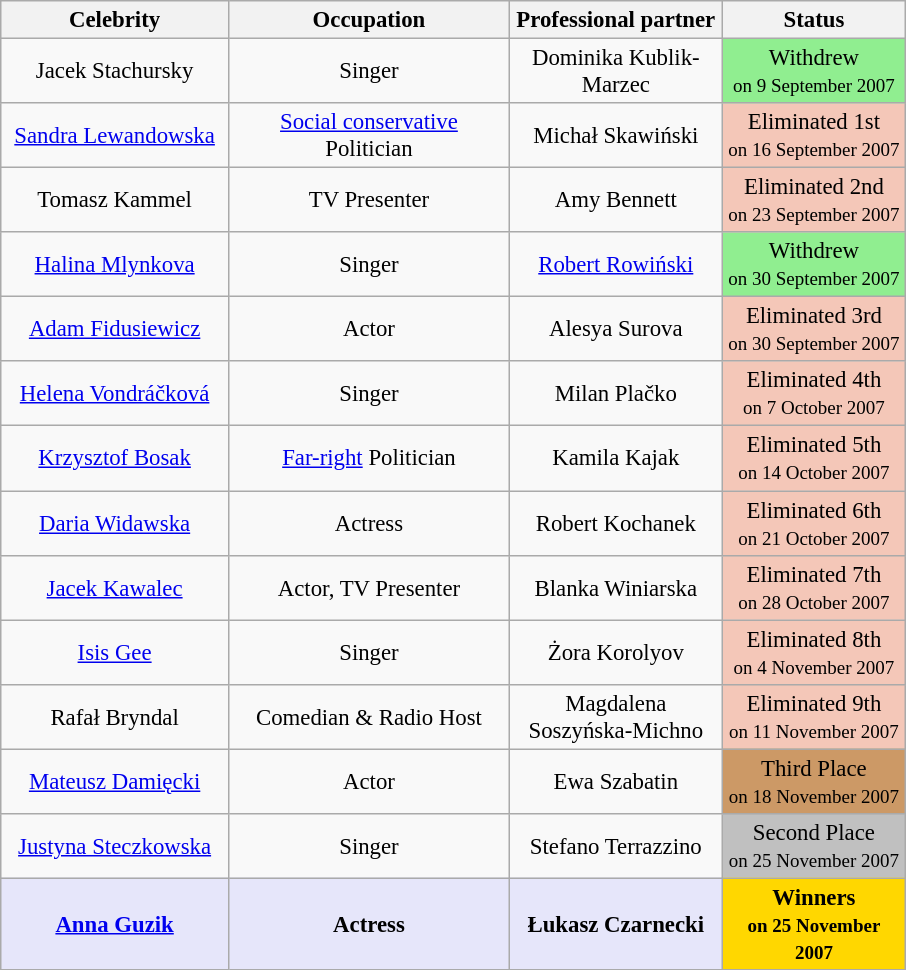<table class="wikitable"  style="margin:auto; text-align:center; font-size:95%;">
<tr>
<th style="width:145px;">Celebrity</th>
<th style="width:180px;">Occupation</th>
<th style="width:135px;">Professional partner</th>
<th style="width:115px;">Status</th>
</tr>
<tr>
<td>Jacek Stachursky</td>
<td>Singer</td>
<td>Dominika Kublik-Marzec</td>
<td bgcolor="lightgreen">Withdrew<br><small>on 9 September 2007</small></td>
</tr>
<tr>
<td><a href='#'>Sandra Lewandowska</a></td>
<td><a href='#'>Social conservative</a> Politician</td>
<td>Michał Skawiński</td>
<td bgcolor="#F4C7B8">Eliminated 1st<br><small>on 16 September 2007</small></td>
</tr>
<tr>
<td>Tomasz Kammel</td>
<td>TV Presenter</td>
<td>Amy Bennett</td>
<td bgcolor="#F4C7B8">Eliminated 2nd<br><small>on 23 September 2007</small></td>
</tr>
<tr>
<td><a href='#'>Halina Mlynkova</a></td>
<td>Singer</td>
<td><a href='#'>Robert Rowiński</a></td>
<td bgcolor="lightgreen">Withdrew<br><small>on 30 September 2007</small></td>
</tr>
<tr>
<td><a href='#'>Adam Fidusiewicz</a></td>
<td>Actor</td>
<td>Alesya Surova</td>
<td bgcolor="#F4C7B8">Eliminated 3rd<br><small>on 30 September 2007</small></td>
</tr>
<tr>
<td><a href='#'>Helena Vondráčková</a></td>
<td>Singer</td>
<td>Milan Plačko</td>
<td bgcolor="#F4C7B8">Eliminated 4th<br><small>on 7 October 2007</small></td>
</tr>
<tr>
<td><a href='#'>Krzysztof Bosak</a></td>
<td><a href='#'>Far-right</a> Politician</td>
<td>Kamila Kajak</td>
<td bgcolor="#F4C7B8">Eliminated 5th<br><small>on 14 October 2007</small></td>
</tr>
<tr>
<td><a href='#'>Daria Widawska</a></td>
<td>Actress</td>
<td>Robert Kochanek</td>
<td bgcolor="#F4C7B8">Eliminated 6th<br><small>on 21 October 2007</small></td>
</tr>
<tr>
<td><a href='#'>Jacek Kawalec</a></td>
<td>Actor, TV Presenter</td>
<td>Blanka Winiarska</td>
<td bgcolor="#F4C7B8">Eliminated 7th<br><small>on 28 October 2007</small></td>
</tr>
<tr>
<td><a href='#'>Isis Gee</a></td>
<td>Singer</td>
<td>Żora Korolyov</td>
<td bgcolor="#F4C7B8">Eliminated 8th<br><small>on 4 November 2007</small></td>
</tr>
<tr>
<td>Rafał Bryndal</td>
<td>Comedian & Radio Host</td>
<td>Magdalena Soszyńska-Michno</td>
<td bgcolor="#F4C7B8">Eliminated 9th<br><small>on 11 November 2007</small></td>
</tr>
<tr>
<td><a href='#'>Mateusz Damięcki</a></td>
<td>Actor</td>
<td>Ewa Szabatin</td>
<td bgcolor="#cc9966">Third Place<br><small>on 18 November 2007</small></td>
</tr>
<tr>
<td><a href='#'>Justyna Steczkowska</a></td>
<td>Singer</td>
<td>Stefano Terrazzino</td>
<td bgcolor="silver">Second Place<br><small>on 25 November 2007</small></td>
</tr>
<tr>
<td bgcolor="lavender"><strong><a href='#'>Anna Guzik</a></strong></td>
<td bgcolor="lavender"><strong>Actress</strong></td>
<td bgcolor="lavender"><strong>Łukasz Czarnecki</strong></td>
<td bgcolor="gold"><strong>Winners<br><small>on 25 November 2007</small></strong></td>
</tr>
</table>
